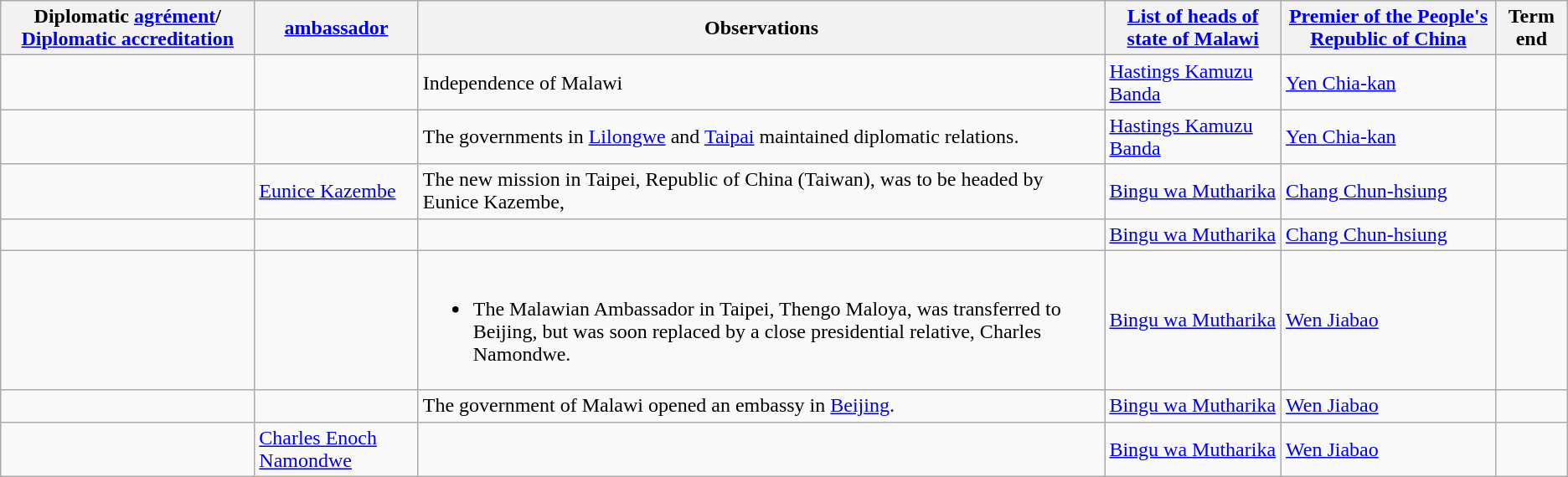<table class="wikitable sortable">
<tr>
<th>Diplomatic <a href='#'>agrément</a>/ <a href='#'>Diplomatic accreditation</a></th>
<th><a href='#'>ambassador</a></th>
<th>Observations</th>
<th><a href='#'>List of heads of state of Malawi</a></th>
<th><a href='#'>Premier of the People's Republic of China</a></th>
<th>Term end</th>
</tr>
<tr>
<td></td>
<td></td>
<td>Independence of Malawi</td>
<td><a href='#'>Hastings Kamuzu Banda</a></td>
<td><a href='#'>Yen Chia-kan</a></td>
<td></td>
</tr>
<tr>
<td></td>
<td></td>
<td>The governments in <a href='#'>Lilongwe</a> and <a href='#'>Taipai</a> maintained diplomatic relations.</td>
<td><a href='#'>Hastings Kamuzu Banda</a></td>
<td><a href='#'>Yen Chia-kan</a></td>
<td></td>
</tr>
<tr>
<td></td>
<td><a href='#'>Eunice Kazembe</a></td>
<td>The new mission in Taipei, Republic of China (Taiwan), was to be headed by Eunice Kazembe,</td>
<td><a href='#'>Bingu wa Mutharika</a></td>
<td><a href='#'>Chang Chun-hsiung</a></td>
<td></td>
</tr>
<tr>
<td></td>
<td></td>
<td></td>
<td><a href='#'>Bingu wa Mutharika</a></td>
<td><a href='#'>Chang Chun-hsiung</a></td>
<td></td>
</tr>
<tr>
<td></td>
<td></td>
<td><br><ul><li>The Malawian Ambassador in Taipei, Thengo Maloya, was transferred to Beijing, but was soon replaced by a close presidential relative, Charles Namondwe.</li></ul></td>
<td><a href='#'>Bingu wa Mutharika</a></td>
<td><a href='#'>Wen Jiabao</a></td>
<td></td>
</tr>
<tr>
<td></td>
<td></td>
<td>The government of  Malawi opened an embassy in <a href='#'>Beijing</a>.</td>
<td><a href='#'>Bingu wa Mutharika</a></td>
<td><a href='#'>Wen Jiabao</a></td>
<td></td>
</tr>
<tr>
<td></td>
<td><a href='#'>Charles Enoch Namondwe</a></td>
<td></td>
<td><a href='#'>Bingu wa Mutharika</a></td>
<td><a href='#'>Wen Jiabao</a></td>
<td></td>
</tr>
</table>
